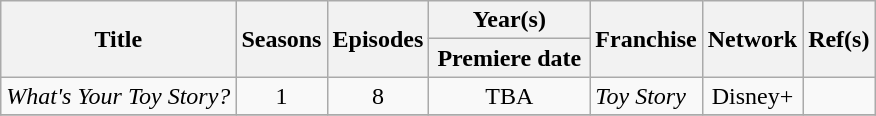<table class="wikitable sortable">
<tr>
<th rowspan="2">Title</th>
<th rowspan="2">Seasons</th>
<th rowspan="2">Episodes</th>
<th colspan="1">Year(s)</th>
<th rowspan="2">Franchise</th>
<th rowspan="2">Network</th>
<th rowspan="2">Ref(s)</th>
</tr>
<tr>
<th width="100">Premiere date</th>
</tr>
<tr>
<td><em>What's Your Toy Story?</em></td>
<td style="text-align:center;">1</td>
<td style="text-align:center;">8</td>
<td style="text-align:center;">TBA</td>
<td><em>Toy Story</em></td>
<td style="text-align:center;">Disney+</td>
<td style="text-align:center;"></td>
</tr>
<tr>
</tr>
</table>
